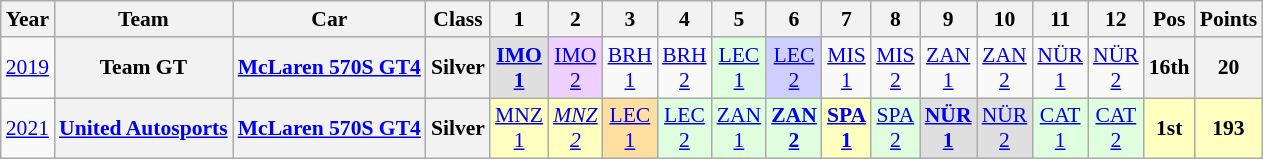<table class="wikitable" style="text-align:center; font-size:90%">
<tr>
<th>Year</th>
<th>Team</th>
<th>Car</th>
<th>Class</th>
<th>1</th>
<th>2</th>
<th>3</th>
<th>4</th>
<th>5</th>
<th>6</th>
<th>7</th>
<th>8</th>
<th>9</th>
<th>10</th>
<th>11</th>
<th>12</th>
<th>Pos</th>
<th>Points</th>
</tr>
<tr>
<td><a href='#'>2019</a></td>
<th>Team GT</th>
<th><a href='#'>McLaren 570S GT4</a></th>
<th>Silver</th>
<td style="background:#DFDFDF;"><strong><a href='#'>IMO<br>1</a></strong><br></td>
<td style="background:#EFCFFF;"><a href='#'>IMO<br>2</a><br></td>
<td style="background:#;"><a href='#'>BRH<br>1</a></td>
<td style="background:#;"><a href='#'>BRH<br>2</a></td>
<td style="background:#DFFFDF;"><a href='#'>LEC<br>1</a><br></td>
<td style="background:#CFCFFF;"><a href='#'>LEC<br>2</a><br></td>
<td style="background:#;"><a href='#'>MIS<br>1</a></td>
<td style="background:#;"><a href='#'>MIS<br>2</a></td>
<td style="background:#;"><a href='#'>ZAN<br>1</a></td>
<td style="background:#;"><a href='#'>ZAN<br>2</a></td>
<td style="background:#;"><a href='#'>NÜR<br>1</a></td>
<td style="background:#;"><a href='#'>NÜR<br>2</a></td>
<th>16th</th>
<th>20</th>
</tr>
<tr>
<td><a href='#'>2021</a></td>
<th><a href='#'>United Autosports</a></th>
<th><a href='#'>McLaren 570S GT4</a></th>
<th>Silver</th>
<td style="background:#FFFFBF;"><a href='#'>MNZ<br>1</a><br></td>
<td style="background:#FFFFBF;"><em><a href='#'>MNZ<br>2</a></em><br></td>
<td style="background:#FFDF9F;"><a href='#'>LEC<br>1</a><br></td>
<td style="background:#DFFFDF;"><a href='#'>LEC<br>2</a><br></td>
<td style="background:#DFFFDF;"><a href='#'>ZAN<br>1</a><br></td>
<td style="background:#DFFFDF;"><strong><a href='#'>ZAN<br>2</a></strong><br></td>
<td style="background:#FFFFBF;"><strong><a href='#'>SPA<br>1</a></strong><br></td>
<td style="background:#DFFFDF;"><a href='#'>SPA<br>2</a><br></td>
<td style="background:#DFDFDF;"><strong><a href='#'>NÜR<br>1</a></strong><br></td>
<td style="background:#DFDFDF;"><a href='#'>NÜR<br>2</a><br></td>
<td style="background:#DFFFDF;"><a href='#'>CAT<br>1</a><br></td>
<td style="background:#DFFFDF;"><a href='#'>CAT<br>2</a><br></td>
<th style="background:#FFFFBF;">1st</th>
<th style="background:#FFFFBF;">193</th>
</tr>
</table>
